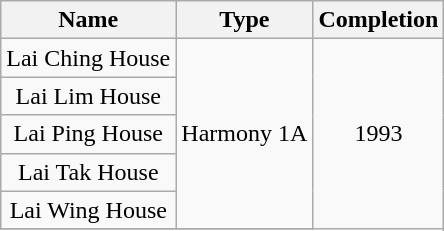<table class="wikitable" style="text-align: center">
<tr>
<th>Name</th>
<th>Type</th>
<th>Completion</th>
</tr>
<tr>
<td>Lai Ching House</td>
<td rowspan="5">Harmony 1A</td>
<td rowspan="8">1993</td>
</tr>
<tr>
<td>Lai Lim House</td>
</tr>
<tr>
<td>Lai Ping House</td>
</tr>
<tr>
<td>Lai Tak House</td>
</tr>
<tr>
<td>Lai Wing House</td>
</tr>
<tr>
</tr>
</table>
